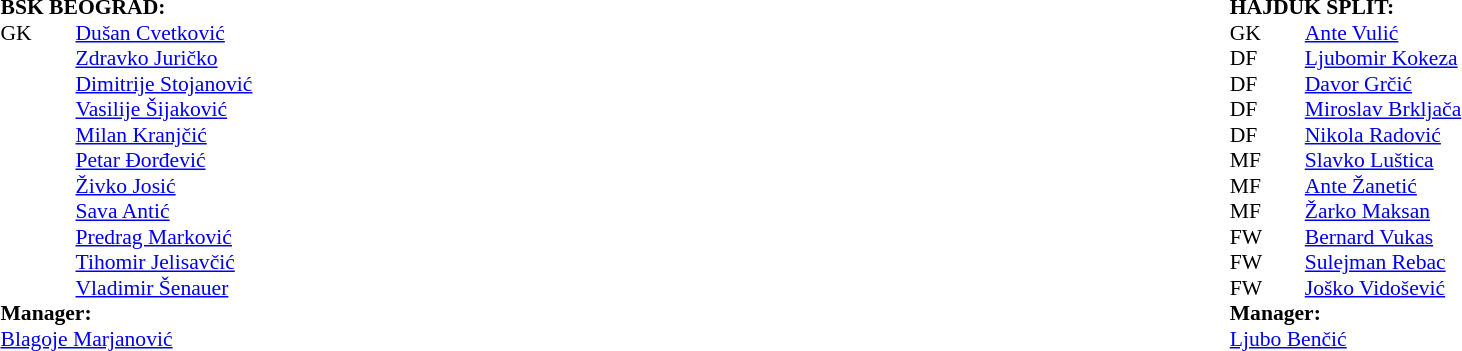<table width="100%">
<tr>
<td valign="top" width="50%"><br><table style="font-size: 90%" cellspacing="0" cellpadding="0">
<tr>
<td colspan="4"><strong>BSK BEOGRAD:</strong></td>
</tr>
<tr>
<th width="25"></th>
<th width="25"></th>
<th width="200"></th>
<th></th>
</tr>
<tr>
<td>GK</td>
<td><strong></strong></td>
<td> <a href='#'>Dušan Cvetković</a></td>
</tr>
<tr>
<td></td>
<td><strong></strong></td>
<td>  <a href='#'>Zdravko Juričko</a></td>
</tr>
<tr>
<td></td>
<td><strong></strong></td>
<td> <a href='#'>Dimitrije Stojanović</a></td>
</tr>
<tr>
<td></td>
<td><strong></strong></td>
<td> <a href='#'>Vasilije Šijaković</a></td>
</tr>
<tr>
<td></td>
<td><strong></strong></td>
<td> <a href='#'>Milan Kranjčić</a></td>
</tr>
<tr>
<td></td>
<td><strong></strong></td>
<td> <a href='#'>Petar Đorđević</a></td>
</tr>
<tr>
<td></td>
<td><strong></strong></td>
<td> <a href='#'>Živko Josić</a></td>
</tr>
<tr>
<td></td>
<td><strong></strong></td>
<td> <a href='#'>Sava Antić</a></td>
</tr>
<tr>
<td></td>
<td><strong></strong></td>
<td> <a href='#'>Predrag Marković</a></td>
</tr>
<tr>
<td></td>
<td><strong></strong></td>
<td> <a href='#'>Tihomir Jelisavčić</a></td>
</tr>
<tr>
<td></td>
<td><strong></strong></td>
<td> <a href='#'>Vladimir Šenauer</a></td>
</tr>
<tr>
<td colspan=4><strong>Manager:</strong></td>
</tr>
<tr>
<td colspan="4"> <a href='#'>Blagoje Marjanović</a></td>
</tr>
</table>
</td>
<td valign="top" width="50%"><br><table style="font-size: 90%" cellspacing="0" cellpadding="0" align="center">
<tr>
<td colspan="4"><strong>HAJDUK SPLIT:</strong></td>
</tr>
<tr>
<th width="25"></th>
<th width="25"></th>
<th width="200"></th>
<th></th>
</tr>
<tr>
<td>GK</td>
<td><strong></strong></td>
<td> <a href='#'>Ante Vulić</a></td>
</tr>
<tr>
<td>DF</td>
<td><strong></strong></td>
<td> <a href='#'>Ljubomir Kokeza</a></td>
</tr>
<tr>
<td>DF</td>
<td><strong></strong></td>
<td> <a href='#'>Davor Grčić</a></td>
</tr>
<tr>
<td>DF</td>
<td><strong></strong></td>
<td> <a href='#'>Miroslav Brkljača</a></td>
</tr>
<tr>
<td>DF</td>
<td><strong></strong></td>
<td> <a href='#'>Nikola Radović</a></td>
</tr>
<tr>
<td>MF</td>
<td><strong></strong></td>
<td> <a href='#'>Slavko Luštica</a></td>
</tr>
<tr>
<td>MF</td>
<td><strong></strong></td>
<td> <a href='#'>Ante Žanetić</a></td>
</tr>
<tr>
<td>MF</td>
<td><strong></strong></td>
<td> <a href='#'>Žarko Maksan</a></td>
</tr>
<tr>
<td>FW</td>
<td><strong></strong></td>
<td> <a href='#'>Bernard Vukas</a></td>
</tr>
<tr>
<td>FW</td>
<td><strong></strong></td>
<td> <a href='#'>Sulejman Rebac</a></td>
</tr>
<tr>
<td>FW</td>
<td><strong></strong></td>
<td> <a href='#'>Joško Vidošević</a></td>
</tr>
<tr>
<td colspan=4><strong>Manager:</strong></td>
</tr>
<tr>
<td colspan="4"> <a href='#'>Ljubo Benčić</a></td>
</tr>
</table>
</td>
</tr>
</table>
